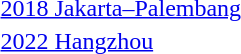<table>
<tr>
<td rowspan=2><a href='#'>2018 Jakarta–Palembang</a></td>
<td rowspan=2></td>
<td rowspan=2></td>
<td></td>
</tr>
<tr>
<td></td>
</tr>
<tr>
<td rowspan=2><a href='#'>2022 Hangzhou</a></td>
<td rowspan=2></td>
<td rowspan=2></td>
<td></td>
</tr>
<tr>
<td></td>
</tr>
</table>
